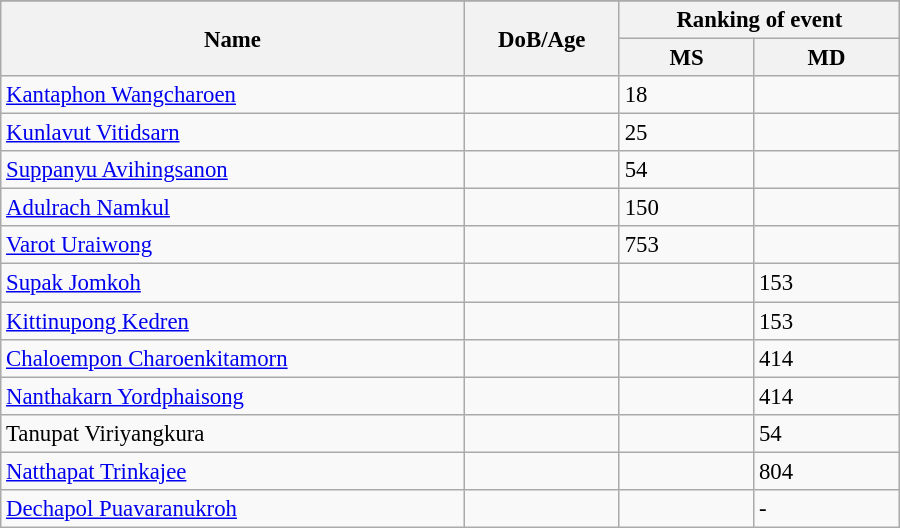<table class="wikitable"  style="width:600px; font-size:95%;">
<tr>
</tr>
<tr>
<th align="left" rowspan="2">Name</th>
<th align="left" rowspan="2">DoB/Age</th>
<th align="center" colspan="2">Ranking of event</th>
</tr>
<tr>
<th align="center">MS</th>
<th align="center">MD</th>
</tr>
<tr>
<td align="left"><a href='#'>Kantaphon Wangcharoen</a></td>
<td align="left"></td>
<td>18</td>
<td></td>
</tr>
<tr>
<td align="left"><a href='#'>Kunlavut Vitidsarn</a></td>
<td align="left"></td>
<td>25</td>
<td></td>
</tr>
<tr>
<td align="left"><a href='#'>Suppanyu Avihingsanon</a></td>
<td align="left"></td>
<td>54</td>
<td></td>
</tr>
<tr>
<td align="left"><a href='#'>Adulrach Namkul</a></td>
<td align="left"></td>
<td>150</td>
<td></td>
</tr>
<tr>
<td align="left"><a href='#'>Varot Uraiwong</a></td>
<td align="left"></td>
<td>753</td>
<td></td>
</tr>
<tr>
<td align="left"><a href='#'>Supak Jomkoh</a></td>
<td align="left"></td>
<td></td>
<td>153</td>
</tr>
<tr>
<td align="left"><a href='#'>Kittinupong Kedren</a></td>
<td align="left"></td>
<td></td>
<td>153</td>
</tr>
<tr>
<td align="left"><a href='#'>Chaloempon Charoenkitamorn</a></td>
<td align="left"></td>
<td></td>
<td>414</td>
</tr>
<tr>
<td align="left"><a href='#'>Nanthakarn Yordphaisong</a></td>
<td align="left"></td>
<td></td>
<td>414</td>
</tr>
<tr>
<td align="left">Tanupat Viriyangkura</td>
<td align="left"></td>
<td></td>
<td>54</td>
</tr>
<tr>
<td align="left"><a href='#'>Natthapat Trinkajee</a></td>
<td align="left"></td>
<td></td>
<td>804</td>
</tr>
<tr>
<td align="left"><a href='#'>Dechapol Puavaranukroh</a></td>
<td align="left"></td>
<td></td>
<td>-</td>
</tr>
</table>
